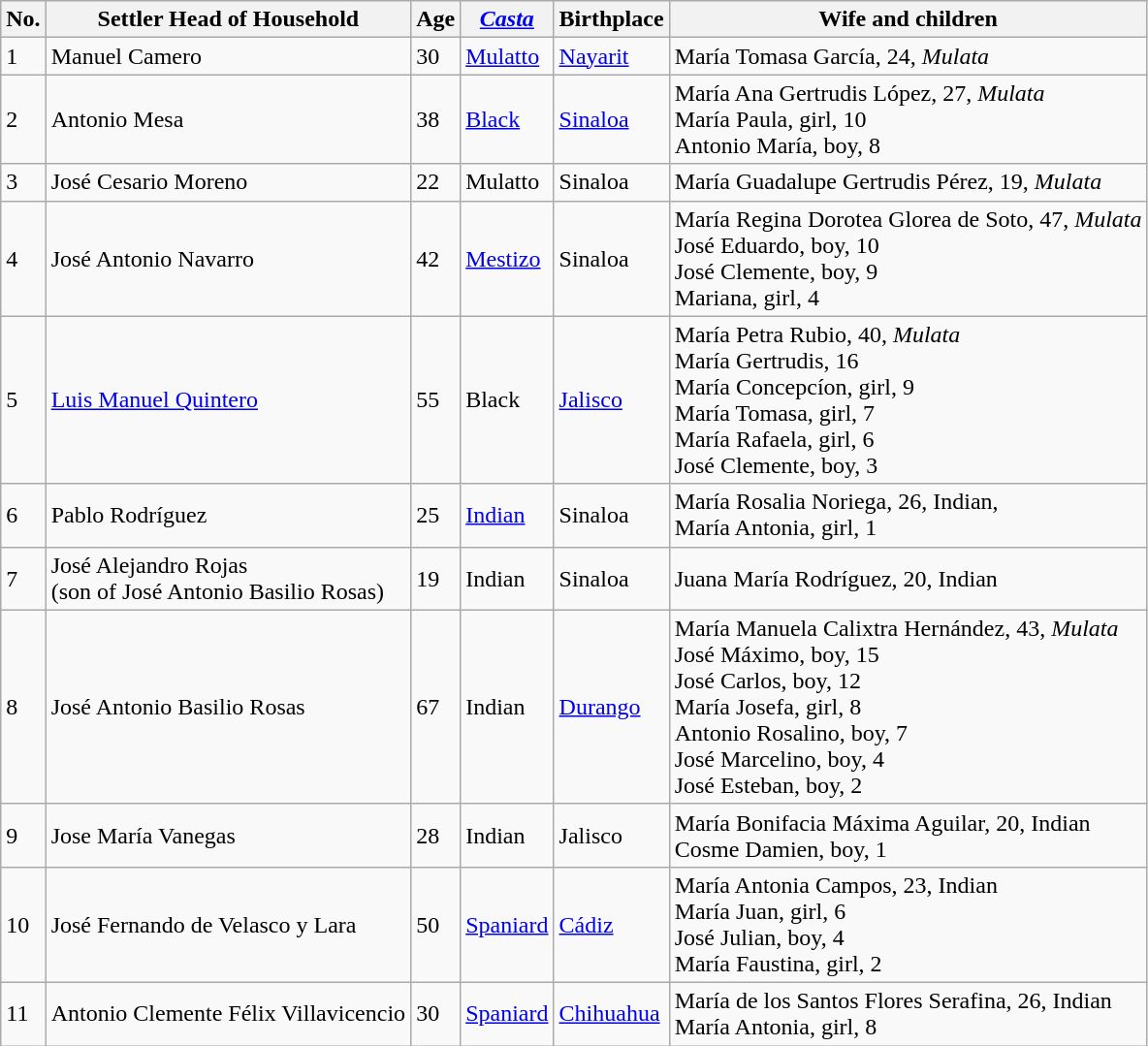<table class="sortable wikitable">
<tr>
<th>No.</th>
<th>Settler Head of Household</th>
<th>Age</th>
<th><em><a href='#'>Casta</a></em></th>
<th>Birthplace</th>
<th>Wife and children</th>
</tr>
<tr>
<td>1</td>
<td>Manuel Camero</td>
<td>30</td>
<td><a href='#'>Mulatto</a></td>
<td><a href='#'>Nayarit</a></td>
<td>María Tomasa García, 24, <em>Mulata</em></td>
</tr>
<tr>
<td>2</td>
<td>Antonio Mesa</td>
<td>38</td>
<td><a href='#'>Black</a></td>
<td><a href='#'>Sinaloa</a></td>
<td>María Ana Gertrudis López, 27, <em>Mulata</em> <br> María Paula, girl, 10 <br> Antonio María, boy, 8</td>
</tr>
<tr>
<td>3</td>
<td>José Cesario Moreno</td>
<td>22</td>
<td>Mulatto</td>
<td>Sinaloa</td>
<td>María Guadalupe Gertrudis Pérez, 19, <em>Mulata</em></td>
</tr>
<tr>
<td>4</td>
<td>José Antonio Navarro</td>
<td>42</td>
<td><a href='#'>Mestizo</a></td>
<td>Sinaloa</td>
<td>María Regina Dorotea Glorea de Soto, 47, <em>Mulata</em> <br> José Eduardo, boy, 10 <br> José Clemente, boy, 9 <br> Mariana, girl, 4</td>
</tr>
<tr>
<td>5</td>
<td><a href='#'>Luis Manuel Quintero</a></td>
<td>55</td>
<td>Black</td>
<td><a href='#'>Jalisco</a></td>
<td>María Petra Rubio, 40, <em>Mulata</em> <br> María Gertrudis, 16 <br> María Concepcíon, girl, 9 <br> María Tomasa, girl, 7 <br> María Rafaela, girl, 6 <br> José Clemente, boy, 3</td>
</tr>
<tr>
<td>6</td>
<td>Pablo Rodríguez</td>
<td>25</td>
<td><a href='#'>Indian</a></td>
<td>Sinaloa</td>
<td>María Rosalia Noriega, 26, Indian, <br> María Antonia, girl, 1</td>
</tr>
<tr>
<td>7</td>
<td>José Alejandro Rojas <br> (son of José Antonio Basilio Rosas)</td>
<td>19</td>
<td>Indian</td>
<td>Sinaloa</td>
<td>Juana María Rodríguez, 20, Indian</td>
</tr>
<tr>
<td>8</td>
<td>José Antonio Basilio Rosas</td>
<td>67</td>
<td>Indian</td>
<td><a href='#'>Durango</a></td>
<td>María Manuela Calixtra Hernández, 43, <em>Mulata</em> <br> José Máximo, boy, 15 <br> José Carlos, boy, 12 <br> María Josefa, girl, 8 <br> Antonio Rosalino, boy, 7 <br> José Marcelino, boy, 4 <br> José Esteban, boy, 2</td>
</tr>
<tr>
<td>9</td>
<td>Jose María Vanegas</td>
<td>28</td>
<td>Indian</td>
<td>Jalisco</td>
<td>María Bonifacia Máxima Aguilar, 20, Indian <br> Cosme Damien, boy, 1</td>
</tr>
<tr>
<td>10</td>
<td>José Fernando de Velasco y Lara</td>
<td>50</td>
<td><a href='#'>Spaniard</a></td>
<td><a href='#'>Cádiz</a></td>
<td>María Antonia Campos, 23, Indian <br> María Juan, girl, 6 <br> José Julian, boy, 4 <br> María Faustina, girl, 2</td>
</tr>
<tr>
<td>11</td>
<td>Antonio Clemente Félix Villavicencio</td>
<td>30</td>
<td><a href='#'>Spaniard</a></td>
<td><a href='#'>Chihuahua</a></td>
<td>María de los Santos Flores Serafina, 26, Indian <br> María Antonia, girl, 8</td>
</tr>
</table>
